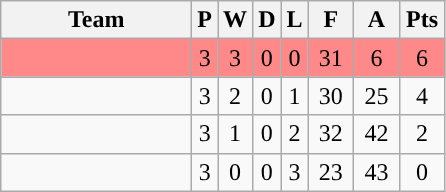<table class="wikitable" style="text-align:center;">
<tr>
<th width="120px">Team</th>
<th>P</th>
<th>W</th>
<th>D</th>
<th>L</th>
<th width="23px">F</th>
<th width="23px">A</th>
<th width="23px">Pts</th>
</tr>
<tr bgcolor="#FF8888">
<td></td>
<td>3</td>
<td>3</td>
<td>0</td>
<td>0</td>
<td>31</td>
<td>6</td>
<td>6</td>
</tr>
<tr>
<td></td>
<td>3</td>
<td>2</td>
<td>0</td>
<td>1</td>
<td>30</td>
<td>25</td>
<td>4</td>
</tr>
<tr>
<td></td>
<td>3</td>
<td>1</td>
<td>0</td>
<td>2</td>
<td>32</td>
<td>42</td>
<td>2</td>
</tr>
<tr>
<td></td>
<td>3</td>
<td>0</td>
<td>0</td>
<td>3</td>
<td>23</td>
<td>43</td>
<td>0</td>
</tr>
</table>
